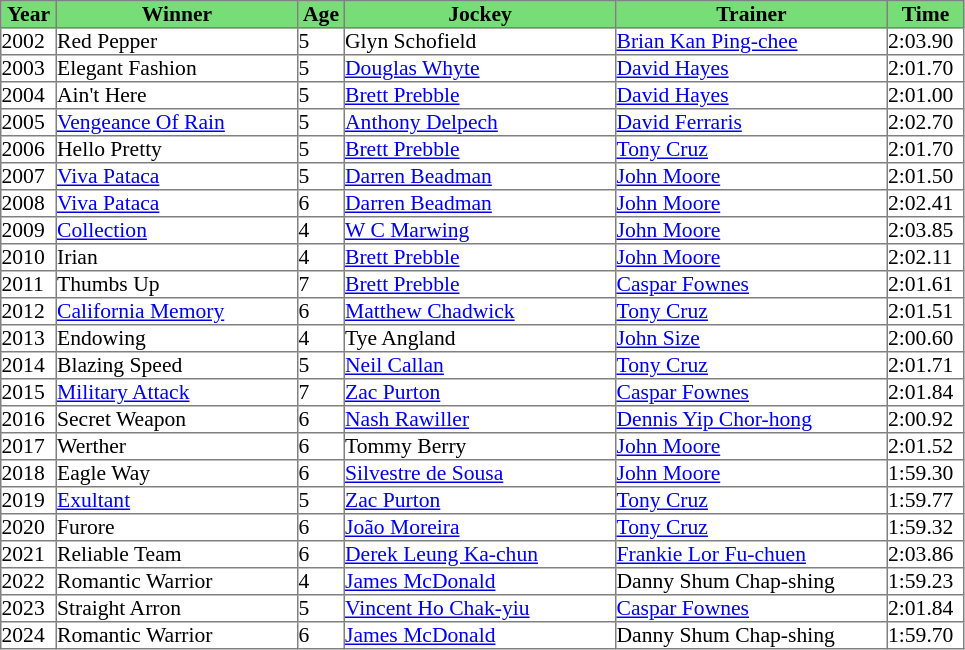<table class = "sortable" | border="1" cellpadding="0" style="border-collapse: collapse; font-size:90%">
<tr bgcolor="#77dd77" align="center">
<td style="width:36px"><strong>Year</strong></td>
<td style="width:160px"><strong>Winner</strong></td>
<td style="width:30px"><strong>Age</strong></td>
<td style="width:180px"><strong>Jockey</strong></td>
<td style="width:180px"><strong>Trainer</strong></td>
<td style="width:50px"><strong>Time</strong></td>
</tr>
<tr>
<td>2002</td>
<td>Red Pepper</td>
<td>5</td>
<td>Glyn Schofield</td>
<td><a href='#'>Brian Kan Ping-chee</a></td>
<td>2:03.90</td>
</tr>
<tr>
<td>2003</td>
<td>Elegant Fashion</td>
<td>5</td>
<td><a href='#'>Douglas Whyte</a></td>
<td><a href='#'>David Hayes</a></td>
<td>2:01.70</td>
</tr>
<tr>
<td>2004</td>
<td>Ain't Here</td>
<td>5</td>
<td><a href='#'>Brett Prebble</a></td>
<td><a href='#'>David Hayes</a></td>
<td>2:01.00</td>
</tr>
<tr>
<td>2005</td>
<td><a href='#'>Vengeance Of Rain</a></td>
<td>5</td>
<td><a href='#'>Anthony Delpech</a></td>
<td><a href='#'>David Ferraris</a></td>
<td>2:02.70</td>
</tr>
<tr>
<td>2006</td>
<td>Hello Pretty</td>
<td>5</td>
<td><a href='#'>Brett Prebble</a></td>
<td><a href='#'>Tony Cruz</a></td>
<td>2:01.70</td>
</tr>
<tr>
<td>2007</td>
<td><a href='#'>Viva Pataca</a></td>
<td>5</td>
<td><a href='#'>Darren Beadman</a></td>
<td><a href='#'>John Moore</a></td>
<td>2:01.50</td>
</tr>
<tr>
<td>2008</td>
<td><a href='#'>Viva Pataca</a></td>
<td>6</td>
<td><a href='#'>Darren Beadman</a></td>
<td><a href='#'>John Moore</a></td>
<td>2:02.41</td>
</tr>
<tr>
<td>2009</td>
<td><a href='#'>Collection</a></td>
<td>4</td>
<td><a href='#'>W C Marwing</a></td>
<td><a href='#'>John Moore</a></td>
<td>2:03.85</td>
</tr>
<tr>
<td>2010</td>
<td>Irian</td>
<td>4</td>
<td><a href='#'>Brett Prebble</a></td>
<td><a href='#'>John Moore</a></td>
<td>2:02.11</td>
</tr>
<tr>
<td>2011</td>
<td>Thumbs Up</td>
<td>7</td>
<td><a href='#'>Brett Prebble</a></td>
<td><a href='#'>Caspar Fownes</a></td>
<td>2:01.61</td>
</tr>
<tr>
<td>2012</td>
<td><a href='#'>California Memory</a></td>
<td>6</td>
<td><a href='#'>Matthew Chadwick</a></td>
<td><a href='#'>Tony Cruz</a></td>
<td>2:01.51</td>
</tr>
<tr>
<td>2013</td>
<td>Endowing</td>
<td>4</td>
<td>Tye Angland</td>
<td><a href='#'>John Size</a></td>
<td>2:00.60</td>
</tr>
<tr>
<td>2014</td>
<td>Blazing Speed</td>
<td>5</td>
<td><a href='#'>Neil Callan</a></td>
<td><a href='#'>Tony Cruz</a></td>
<td>2:01.71</td>
</tr>
<tr>
<td>2015</td>
<td><a href='#'>Military Attack</a></td>
<td>7</td>
<td><a href='#'>Zac Purton</a></td>
<td><a href='#'>Caspar Fownes</a></td>
<td>2:01.84</td>
</tr>
<tr>
<td>2016</td>
<td>Secret Weapon</td>
<td>6</td>
<td><a href='#'>Nash Rawiller</a></td>
<td><a href='#'>Dennis Yip Chor-hong</a></td>
<td>2:00.92</td>
</tr>
<tr>
<td>2017</td>
<td>Werther</td>
<td>6</td>
<td>Tommy Berry</td>
<td><a href='#'>John Moore</a></td>
<td>2:01.52</td>
</tr>
<tr>
<td>2018</td>
<td>Eagle Way</td>
<td>6</td>
<td><a href='#'>Silvestre de Sousa</a></td>
<td><a href='#'>John Moore</a></td>
<td>1:59.30</td>
</tr>
<tr>
<td>2019</td>
<td><a href='#'>Exultant</a></td>
<td>5</td>
<td><a href='#'>Zac Purton</a></td>
<td><a href='#'>Tony Cruz</a></td>
<td>1:59.77</td>
</tr>
<tr>
<td>2020</td>
<td>Furore</td>
<td>6</td>
<td><a href='#'>João Moreira</a></td>
<td><a href='#'>Tony Cruz</a></td>
<td>1:59.32</td>
</tr>
<tr>
<td>2021</td>
<td>Reliable Team</td>
<td>6</td>
<td><a href='#'>Derek Leung Ka-chun</a></td>
<td><a href='#'>Frankie Lor Fu-chuen</a></td>
<td>2:03.86</td>
</tr>
<tr>
<td>2022</td>
<td>Romantic Warrior</td>
<td>4</td>
<td><a href='#'>James McDonald</a></td>
<td>Danny Shum Chap-shing</td>
<td>1:59.23</td>
</tr>
<tr>
<td>2023</td>
<td>Straight Arron</td>
<td>5</td>
<td><a href='#'>Vincent Ho Chak-yiu</a></td>
<td><a href='#'>Caspar Fownes</a></td>
<td>2:01.84</td>
</tr>
<tr>
<td>2024</td>
<td>Romantic Warrior</td>
<td>6</td>
<td><a href='#'>James McDonald</a></td>
<td>Danny Shum Chap-shing</td>
<td>1:59.70</td>
</tr>
</table>
